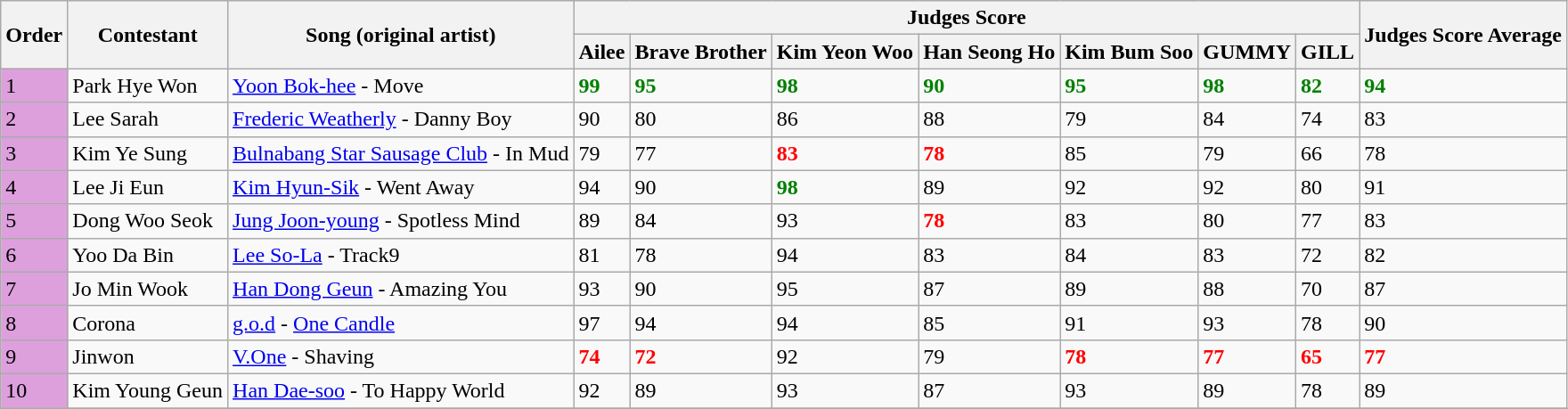<table class="wikitable">
<tr>
<th scope="col" rowspan="2">Order</th>
<th scope="col" rowspan="2">Contestant</th>
<th scope="col" rowspan="2">Song (original artist)</th>
<th scope="col" colspan="7">Judges Score</th>
<th scope="col" rowspan="2">Judges Score Average</th>
</tr>
<tr>
<th>Ailee</th>
<th>Brave Brother</th>
<th>Kim Yeon Woo</th>
<th>Han Seong Ho</th>
<th>Kim Bum Soo</th>
<th>GUMMY</th>
<th>GILL</th>
</tr>
<tr>
<td style="background:plum">1</td>
<td>Park Hye Won</td>
<td><a href='#'>Yoon Bok-hee</a> - Move</td>
<td style=color:green><strong>99</strong></td>
<td style=color:green><strong>95</strong></td>
<td style=color:green><strong>98</strong></td>
<td style=color:green><strong>90</strong></td>
<td style=color:green><strong>95</strong></td>
<td style=color:green><strong>98</strong></td>
<td style=color:green><strong>82</strong></td>
<td style=color:green><strong>94</strong></td>
</tr>
<tr>
<td style="background:plum">2</td>
<td>Lee Sarah</td>
<td><a href='#'>Frederic Weatherly</a> - Danny Boy</td>
<td>90</td>
<td>80</td>
<td>86</td>
<td>88</td>
<td>79</td>
<td>84</td>
<td>74</td>
<td>83</td>
</tr>
<tr>
<td style="background:plum">3</td>
<td>Kim Ye Sung</td>
<td><a href='#'>Bulnabang Star Sausage Club</a> - In Mud</td>
<td>79</td>
<td>77</td>
<td style=color:red><strong>83</strong></td>
<td style=color:red><strong>78</strong></td>
<td>85</td>
<td>79</td>
<td>66</td>
<td>78</td>
</tr>
<tr>
<td style="background:plum">4</td>
<td>Lee Ji Eun</td>
<td><a href='#'>Kim Hyun-Sik</a> - Went Away</td>
<td>94</td>
<td>90</td>
<td style=color:green><strong>98</strong></td>
<td>89</td>
<td>92</td>
<td>92</td>
<td>80</td>
<td>91</td>
</tr>
<tr>
<td style="background:plum">5</td>
<td>Dong Woo Seok</td>
<td><a href='#'>Jung Joon-young</a> - Spotless Mind</td>
<td>89</td>
<td>84</td>
<td>93</td>
<td style=color:red><strong>78</strong></td>
<td>83</td>
<td>80</td>
<td>77</td>
<td>83</td>
</tr>
<tr>
<td style="background:plum">6</td>
<td>Yoo Da Bin</td>
<td><a href='#'>Lee So-La</a> - Track9</td>
<td>81</td>
<td>78</td>
<td>94</td>
<td>83</td>
<td>84</td>
<td>83</td>
<td>72</td>
<td>82</td>
</tr>
<tr>
<td style="background:plum">7</td>
<td>Jo Min Wook</td>
<td><a href='#'>Han Dong Geun</a> - Amazing You</td>
<td>93</td>
<td>90</td>
<td>95</td>
<td>87</td>
<td>89</td>
<td>88</td>
<td>70</td>
<td>87</td>
</tr>
<tr>
<td style="background:plum">8</td>
<td>Corona</td>
<td><a href='#'>g.o.d</a> - <a href='#'>One Candle</a></td>
<td>97</td>
<td>94</td>
<td>94</td>
<td>85</td>
<td>91</td>
<td>93</td>
<td>78</td>
<td>90</td>
</tr>
<tr>
<td style="background:plum">9</td>
<td>Jinwon</td>
<td><a href='#'>V.One</a> - Shaving</td>
<td style=color:red><strong>74</strong></td>
<td style=color:red><strong>72</strong></td>
<td>92</td>
<td>79</td>
<td style=color:red><strong>78</strong></td>
<td style=color:red><strong>77</strong></td>
<td style=color:red><strong>65</strong></td>
<td style=color:red><strong>77</strong></td>
</tr>
<tr>
<td style="background:plum">10</td>
<td>Kim Young Geun</td>
<td><a href='#'>Han Dae-soo</a> - To Happy World</td>
<td>92</td>
<td>89</td>
<td>93</td>
<td>87</td>
<td>93</td>
<td>89</td>
<td>78</td>
<td>89</td>
</tr>
<tr>
</tr>
</table>
